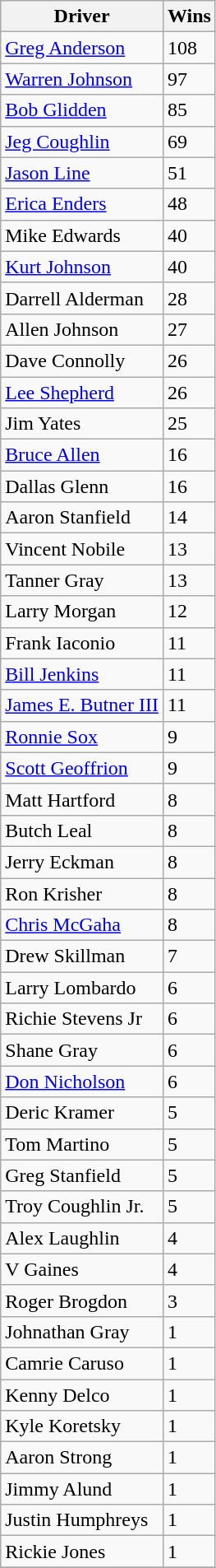<table class="wikitable">
<tr>
<th>Driver</th>
<th>Wins</th>
</tr>
<tr>
<td><a href='#'>Greg Anderson</a></td>
<td>108</td>
</tr>
<tr>
<td><a href='#'>Warren Johnson</a></td>
<td>97</td>
</tr>
<tr>
<td><a href='#'>Bob Glidden</a></td>
<td>85</td>
</tr>
<tr>
<td><a href='#'>Jeg Coughlin</a></td>
<td>69</td>
</tr>
<tr>
<td><a href='#'>Jason Line</a></td>
<td>51</td>
</tr>
<tr>
<td><a href='#'>Erica Enders</a></td>
<td>48</td>
</tr>
<tr>
<td>Mike Edwards</td>
<td>40</td>
</tr>
<tr>
<td><a href='#'>Kurt Johnson</a></td>
<td>40</td>
</tr>
<tr>
<td>Darrell Alderman</td>
<td>28</td>
</tr>
<tr>
<td>Allen Johnson</td>
<td>27</td>
</tr>
<tr>
<td>Dave Connolly</td>
<td>26</td>
</tr>
<tr>
<td><a href='#'>Lee Shepherd</a></td>
<td>26</td>
</tr>
<tr>
<td>Jim Yates</td>
<td>25</td>
</tr>
<tr>
<td><a href='#'>Bruce Allen</a></td>
<td>16</td>
</tr>
<tr>
<td>Dallas Glenn</td>
<td>16</td>
</tr>
<tr>
<td>Aaron Stanfield</td>
<td>14</td>
</tr>
<tr>
<td>Vincent Nobile</td>
<td>13</td>
</tr>
<tr>
<td>Tanner Gray</td>
<td>13</td>
</tr>
<tr>
<td>Larry Morgan</td>
<td>12</td>
</tr>
<tr>
<td>Frank Iaconio</td>
<td>11</td>
</tr>
<tr>
<td><a href='#'>Bill Jenkins</a></td>
<td>11</td>
</tr>
<tr>
<td><a href='#'>James E. Butner III</a></td>
<td>11</td>
</tr>
<tr>
<td><a href='#'>Ronnie Sox</a></td>
<td>9</td>
</tr>
<tr>
<td><a href='#'>Scott Geoffrion</a></td>
<td>9</td>
</tr>
<tr>
<td>Matt Hartford</td>
<td>8</td>
</tr>
<tr>
<td>Butch Leal</td>
<td>8</td>
</tr>
<tr>
<td>Jerry Eckman</td>
<td>8</td>
</tr>
<tr>
<td>Ron Krisher</td>
<td>8</td>
</tr>
<tr>
<td><a href='#'>Chris McGaha</a></td>
<td>8</td>
</tr>
<tr>
<td>Drew Skillman</td>
<td>7</td>
</tr>
<tr>
<td>Larry Lombardo</td>
<td>6</td>
</tr>
<tr>
<td>Richie Stevens Jr</td>
<td>6</td>
</tr>
<tr>
<td>Shane Gray</td>
<td>6</td>
</tr>
<tr>
<td><a href='#'>Don Nicholson</a></td>
<td>6</td>
</tr>
<tr>
<td>Deric Kramer</td>
<td>5</td>
</tr>
<tr>
<td>Tom Martino</td>
<td>5</td>
</tr>
<tr>
<td>Greg Stanfield</td>
<td>5</td>
</tr>
<tr>
<td>Troy Coughlin Jr.</td>
<td>5</td>
</tr>
<tr>
<td>Alex Laughlin</td>
<td>4</td>
</tr>
<tr>
<td>V Gaines</td>
<td>4</td>
</tr>
<tr>
<td>Roger Brogdon</td>
<td>3</td>
</tr>
<tr>
<td>Johnathan Gray</td>
<td>1</td>
</tr>
<tr>
<td>Camrie Caruso</td>
<td>1</td>
</tr>
<tr>
<td>Kenny Delco</td>
<td>1</td>
</tr>
<tr>
<td>Kyle Koretsky</td>
<td>1</td>
</tr>
<tr>
<td>Aaron Strong</td>
<td>1</td>
</tr>
<tr>
<td>Jimmy Alund</td>
<td>1</td>
</tr>
<tr>
<td>Justin Humphreys</td>
<td>1</td>
</tr>
<tr>
<td>Rickie Jones</td>
<td>1</td>
</tr>
<tr>
</tr>
</table>
